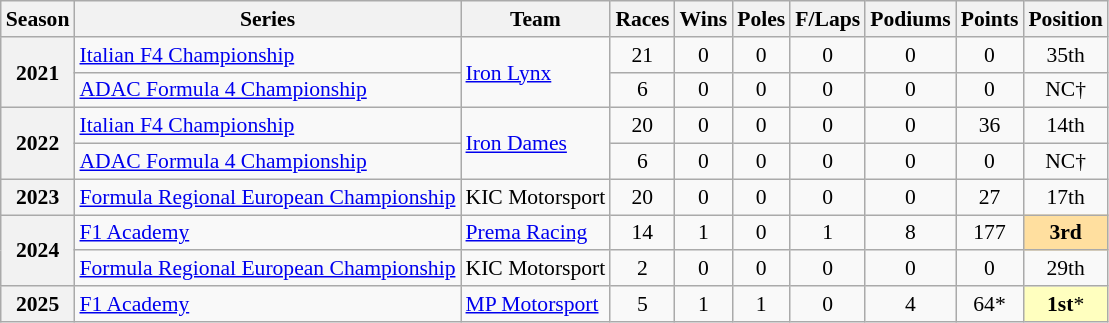<table class="wikitable" style="font-size: 90%; text-align:center;">
<tr>
<th scope="col">Season</th>
<th scope="col">Series</th>
<th scope="col">Team</th>
<th scope="col">Races</th>
<th scope="col">Wins</th>
<th scope="col">Poles</th>
<th scope="col">F/Laps</th>
<th scope="col">Podiums</th>
<th scope="col">Points</th>
<th scope="col">Position</th>
</tr>
<tr>
<th scope="row" rowspan="2">2021</th>
<td style="text-align:left;"><a href='#'>Italian F4 Championship</a></td>
<td style="text-align:left;" rowspan="2"><a href='#'>Iron Lynx</a></td>
<td>21</td>
<td>0</td>
<td>0</td>
<td>0</td>
<td>0</td>
<td>0</td>
<td>35th</td>
</tr>
<tr>
<td style="text-align:left;"><a href='#'>ADAC Formula 4 Championship</a></td>
<td>6</td>
<td>0</td>
<td>0</td>
<td>0</td>
<td>0</td>
<td>0</td>
<td>NC†</td>
</tr>
<tr>
<th scope="row" rowspan="2">2022</th>
<td style="text-align:left;"><a href='#'>Italian F4 Championship</a></td>
<td style="text-align:left;" rowspan="2"><a href='#'>Iron Dames</a></td>
<td>20</td>
<td>0</td>
<td>0</td>
<td>0</td>
<td>0</td>
<td>36</td>
<td>14th</td>
</tr>
<tr>
<td style="text-align:left;"><a href='#'>ADAC Formula 4 Championship</a></td>
<td>6</td>
<td>0</td>
<td>0</td>
<td>0</td>
<td>0</td>
<td>0</td>
<td>NC†</td>
</tr>
<tr>
<th scope="row">2023</th>
<td style="text-align:left;"><a href='#'>Formula Regional European Championship</a></td>
<td style="text-align:left;">KIC Motorsport</td>
<td>20</td>
<td>0</td>
<td>0</td>
<td>0</td>
<td>0</td>
<td>27</td>
<td>17th</td>
</tr>
<tr>
<th scope="row" rowspan="2">2024</th>
<td style="text-align:left;"><a href='#'>F1 Academy</a></td>
<td style="text-align:left;"><a href='#'>Prema Racing</a></td>
<td>14</td>
<td>1</td>
<td>0</td>
<td>1</td>
<td>8</td>
<td>177</td>
<td style="background:#FFDF9F;"><strong>3rd</strong></td>
</tr>
<tr>
<td style="text-align:left;"><a href='#'>Formula Regional European Championship</a></td>
<td style="text-align:left;">KIC Motorsport</td>
<td>2</td>
<td>0</td>
<td>0</td>
<td>0</td>
<td>0</td>
<td>0</td>
<td>29th</td>
</tr>
<tr>
<th>2025</th>
<td style="text-align:left;"><a href='#'>F1 Academy</a></td>
<td style="text-align:left;"><a href='#'>MP Motorsport</a></td>
<td>5</td>
<td>1</td>
<td>1</td>
<td>0</td>
<td>4</td>
<td>64*</td>
<td style="background:#FFFFBF;"><strong>1st</strong>*</td>
</tr>
</table>
